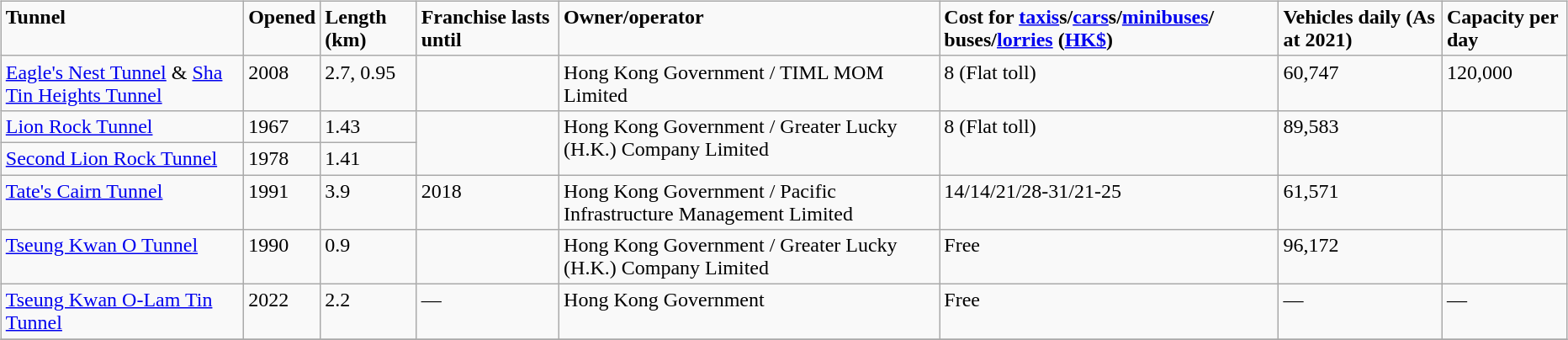<table>
<tr>
<td><br><table class="wikitable">
<tr valign=top>
<td><strong>Tunnel</strong></td>
<td><strong>Opened</strong></td>
<td><strong>Length (km)</strong></td>
<td><strong>Franchise lasts until</strong></td>
<td><strong>Owner/operator</strong></td>
<td><strong>Cost for <a href='#'>taxis</a>s/<a href='#'>cars</a>s/<a href='#'>minibuses</a>/ buses/<a href='#'>lorries</a> (<a href='#'>HK$</a>)</strong></td>
<td><strong>Vehicles daily (As at 2021)</strong></td>
<td><strong>Capacity per day</strong></td>
</tr>
<tr valign=top>
<td><a href='#'>Eagle's Nest Tunnel</a>  & <a href='#'>Sha Tin Heights Tunnel</a> </td>
<td>2008</td>
<td>2.7, 0.95</td>
<td> </td>
<td>Hong Kong Government / TIML MOM Limited</td>
<td>8 (Flat toll)</td>
<td>60,747</td>
<td>120,000</td>
</tr>
<tr valign=top>
<td><a href='#'>Lion Rock Tunnel</a> </td>
<td>1967</td>
<td>1.43</td>
<td rowspan=2> </td>
<td rowspan=2>Hong Kong Government / Greater Lucky (H.K.) Company Limited</td>
<td rowspan=2>8 (Flat toll)</td>
<td rowspan=2>89,583</td>
<td rowspan=2> </td>
</tr>
<tr valign=top>
<td><a href='#'>Second Lion Rock Tunnel</a> </td>
<td>1978</td>
<td>1.41</td>
</tr>
<tr valign=top>
<td><a href='#'>Tate's Cairn Tunnel</a> </td>
<td>1991</td>
<td>3.9</td>
<td>2018</td>
<td>Hong Kong Government / Pacific Infrastructure Management Limited</td>
<td>14/14/21/28-31/21-25</td>
<td>61,571</td>
<td> </td>
</tr>
<tr valign=top>
<td><a href='#'>Tseung Kwan O Tunnel</a> </td>
<td>1990</td>
<td>0.9</td>
<td> </td>
<td>Hong Kong Government / Greater Lucky (H.K.) Company Limited</td>
<td>Free</td>
<td>96,172</td>
<td> </td>
</tr>
<tr valign=top>
<td><a href='#'>Tseung Kwan O-Lam Tin Tunnel</a></td>
<td>2022</td>
<td>2.2</td>
<td>—</td>
<td>Hong Kong Government</td>
<td>Free</td>
<td>—</td>
<td>—</td>
</tr>
<tr>
</tr>
</table>
</td>
</tr>
</table>
